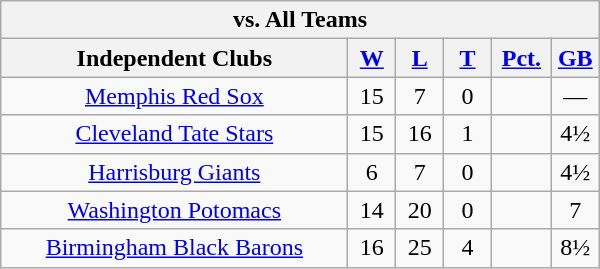<table class="wikitable" width="400em" style="text-align:center;">
<tr>
<th colspan="6">vs. All Teams</th>
</tr>
<tr>
<th width="58%">Independent Clubs</th>
<th width="8%"><a href='#'>W</a></th>
<th width="8%"><a href='#'>L</a></th>
<th width="8%"><a href='#'>T</a></th>
<th width="10%"><a href='#'>Pct.</a></th>
<th width="8%"><a href='#'>GB</a></th>
</tr>
<tr>
<td><a href='#'>Memphis Red Sox</a></td>
<td>15</td>
<td>7</td>
<td>0</td>
<td></td>
<td>—</td>
</tr>
<tr>
<td><a href='#'>Cleveland Tate Stars</a></td>
<td>15</td>
<td>16</td>
<td>1</td>
<td></td>
<td>4½</td>
</tr>
<tr>
<td><a href='#'>Harrisburg Giants</a></td>
<td>6</td>
<td>7</td>
<td>0</td>
<td></td>
<td>4½</td>
</tr>
<tr>
<td><a href='#'>Washington Potomacs</a></td>
<td>14</td>
<td>20</td>
<td>0</td>
<td></td>
<td>7</td>
</tr>
<tr>
<td><a href='#'>Birmingham Black Barons</a></td>
<td>16</td>
<td>25</td>
<td>4</td>
<td></td>
<td>8½</td>
</tr>
</table>
